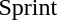<table>
<tr>
<td>Sprint</td>
<td></td>
<td></td>
<td></td>
</tr>
</table>
